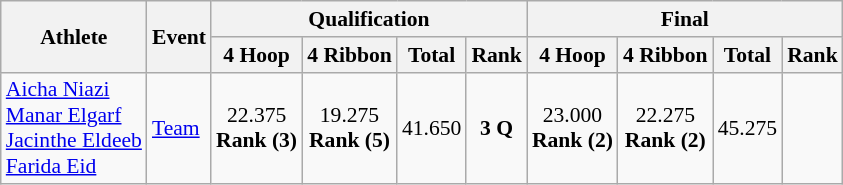<table class=wikitable style="font-size:90%">
<tr>
<th rowspan=2>Athlete</th>
<th rowspan=2>Event</th>
<th colspan=4>Qualification</th>
<th colspan=4>Final</th>
</tr>
<tr>
<th>4 Hoop</th>
<th>4 Ribbon</th>
<th>Total</th>
<th>Rank</th>
<th>4 Hoop</th>
<th>4 Ribbon</th>
<th>Total</th>
<th>Rank</th>
</tr>
<tr>
<td><a href='#'>Aicha Niazi</a><br><a href='#'>Manar Elgarf</a><br><a href='#'>Jacinthe Eldeeb</a><br><a href='#'>Farida Eid</a></td>
<td><a href='#'>Team</a></td>
<td align=center>22.375<br><strong>Rank (3)</strong></td>
<td align=center>19.275<br><strong>Rank (5)</strong></td>
<td align=center>41.650</td>
<td align=center><strong>3 Q</strong></td>
<td align=center>23.000<br><strong>Rank (2)</strong></td>
<td align=center>22.275<br><strong>Rank (2)</strong></td>
<td align=center>45.275</td>
<td align=center></td>
</tr>
</table>
